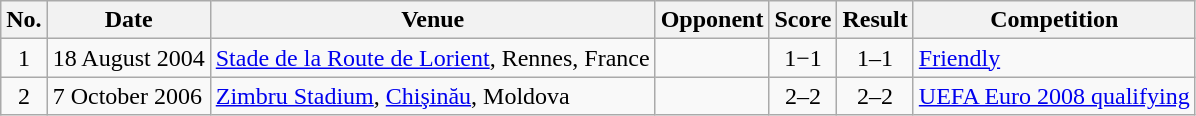<table class="wikitable sortable">
<tr>
<th scope="col">No.</th>
<th scope="col">Date</th>
<th scope="col">Venue</th>
<th scope="col">Opponent</th>
<th scope="col">Score</th>
<th scope="col">Result</th>
<th scope="col">Competition</th>
</tr>
<tr>
<td align="center">1</td>
<td>18 August 2004</td>
<td><a href='#'>Stade de la Route de Lorient</a>, Rennes, France</td>
<td></td>
<td align="center">1−1</td>
<td align="center">1–1</td>
<td><a href='#'>Friendly</a></td>
</tr>
<tr>
<td align="center">2</td>
<td>7 October 2006</td>
<td><a href='#'>Zimbru Stadium</a>, <a href='#'>Chişinău</a>, Moldova</td>
<td></td>
<td align="center">2–2</td>
<td align="center">2–2</td>
<td><a href='#'>UEFA Euro 2008 qualifying</a></td>
</tr>
</table>
